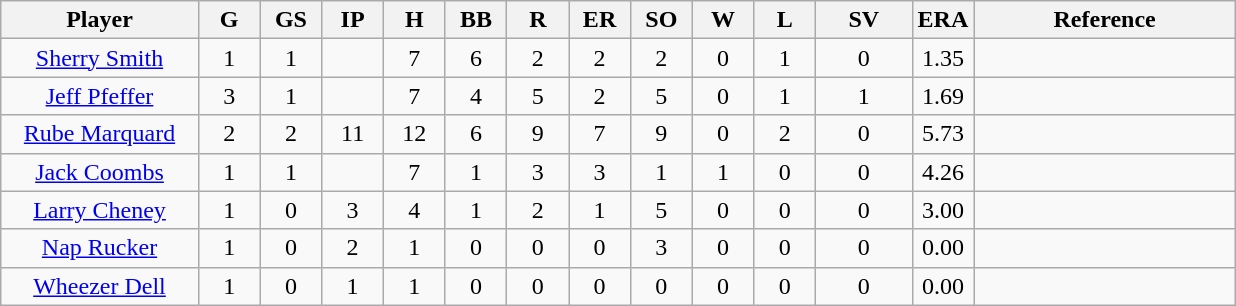<table class="wikitable sortable" style="text-align:center">
<tr>
<th width="16%">Player</th>
<th width="5%">G</th>
<th width="5%">GS</th>
<th width="5%">IP</th>
<th width="5%">H</th>
<th width="5%">BB</th>
<th width="5%">R</th>
<th width="5%">ER</th>
<th width="5%">SO</th>
<th width="5%">W</th>
<th width="5%">L</th>
<th>SV</th>
<th width="5%">ERA</th>
<th>Reference</th>
</tr>
<tr>
<td><a href='#'>Sherry Smith</a></td>
<td>1</td>
<td>1</td>
<td></td>
<td>7</td>
<td>6</td>
<td>2</td>
<td>2</td>
<td>2</td>
<td>0</td>
<td>1</td>
<td>0</td>
<td>1.35</td>
<td></td>
</tr>
<tr>
<td><a href='#'>Jeff Pfeffer</a></td>
<td>3</td>
<td>1</td>
<td></td>
<td>7</td>
<td>4</td>
<td>5</td>
<td>2</td>
<td>5</td>
<td>0</td>
<td>1</td>
<td>1</td>
<td>1.69</td>
<td></td>
</tr>
<tr>
<td><a href='#'>Rube Marquard</a></td>
<td>2</td>
<td>2</td>
<td>11</td>
<td>12</td>
<td>6</td>
<td>9</td>
<td>7</td>
<td>9</td>
<td>0</td>
<td>2</td>
<td>0</td>
<td>5.73</td>
<td></td>
</tr>
<tr>
<td><a href='#'>Jack Coombs</a></td>
<td>1</td>
<td>1</td>
<td></td>
<td>7</td>
<td>1</td>
<td>3</td>
<td>3</td>
<td>1</td>
<td>1</td>
<td>0</td>
<td>0</td>
<td>4.26</td>
<td></td>
</tr>
<tr>
<td><a href='#'>Larry Cheney</a></td>
<td>1</td>
<td>0</td>
<td>3</td>
<td>4</td>
<td>1</td>
<td>2</td>
<td>1</td>
<td>5</td>
<td>0</td>
<td>0</td>
<td>0</td>
<td>3.00</td>
<td></td>
</tr>
<tr>
<td><a href='#'>Nap Rucker</a></td>
<td>1</td>
<td>0</td>
<td>2</td>
<td>1</td>
<td>0</td>
<td>0</td>
<td>0</td>
<td>3</td>
<td>0</td>
<td>0</td>
<td>0</td>
<td>0.00</td>
<td></td>
</tr>
<tr>
<td><a href='#'>Wheezer Dell</a></td>
<td>1</td>
<td>0</td>
<td>1</td>
<td>1</td>
<td>0</td>
<td>0</td>
<td>0</td>
<td>0</td>
<td>0</td>
<td>0</td>
<td>0</td>
<td>0.00</td>
<td></td>
</tr>
</table>
